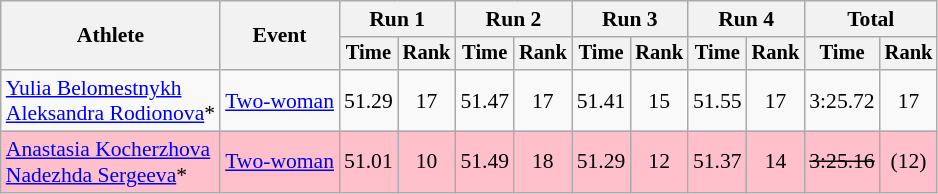<table class="wikitable" style="font-size:90%">
<tr>
<th rowspan="2">Athlete</th>
<th rowspan="2">Event</th>
<th colspan="2">Run 1</th>
<th colspan="2">Run 2</th>
<th colspan="2">Run 3</th>
<th colspan="2">Run 4</th>
<th colspan="2">Total</th>
</tr>
<tr style="font-size:95%">
<th>Time</th>
<th>Rank</th>
<th>Time</th>
<th>Rank</th>
<th>Time</th>
<th>Rank</th>
<th>Time</th>
<th>Rank</th>
<th>Time</th>
<th>Rank</th>
</tr>
<tr align=center>
<td align=left><a href='#'>Yulia Belomestnykh</a><br><a href='#'>Aleksandra Rodionova</a>*</td>
<td align=left><a href='#'>Two-woman</a></td>
<td>51.29</td>
<td>17</td>
<td>51.47</td>
<td>17</td>
<td>51.41</td>
<td>15</td>
<td>51.55</td>
<td>17</td>
<td>3:25.72</td>
<td>17</td>
</tr>
<tr align=center bgcolor=pink>
<td align=left><a href='#'>Anastasia Kocherzhova</a><br><a href='#'>Nadezhda Sergeeva</a>*</td>
<td align=left><a href='#'>Two-woman</a></td>
<td>51.01</td>
<td>10</td>
<td>51.49</td>
<td>18</td>
<td>51.29</td>
<td>12</td>
<td>51.37</td>
<td>14</td>
<td><s>3:25.16</s></td>
<td> (12)</td>
</tr>
</table>
